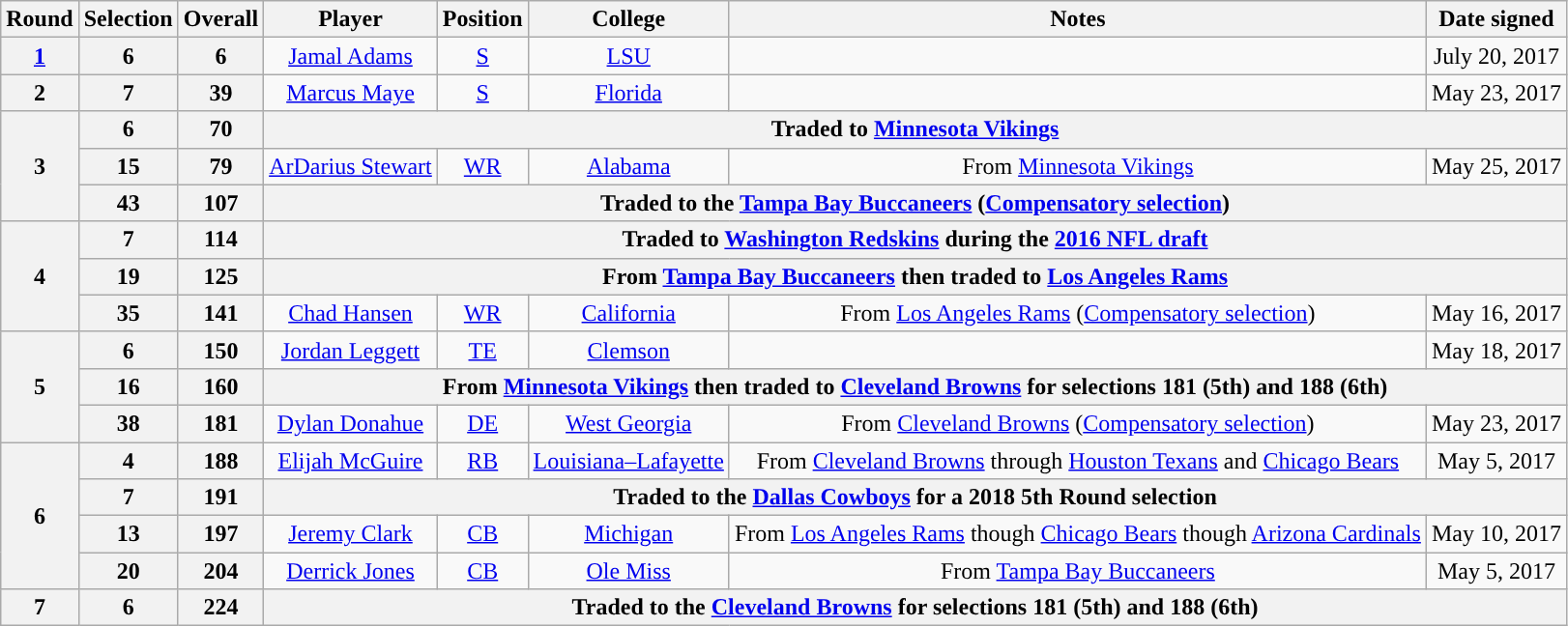<table class="wikitable" style="text-align:center">
<tr>
<th>Round</th>
<th>Selection</th>
<th>Overall</th>
<th>Player</th>
<th>Position</th>
<th>College</th>
<th>Notes</th>
<th>Date signed</th>
</tr>
<tr>
<th><a href='#'>1</a></th>
<th>6</th>
<th>6</th>
<td><a href='#'>Jamal Adams</a></td>
<td><a href='#'>S</a></td>
<td><a href='#'>LSU</a></td>
<td></td>
<td>July 20, 2017</td>
</tr>
<tr>
<th>2</th>
<th>7</th>
<th>39</th>
<td><a href='#'>Marcus Maye</a></td>
<td><a href='#'>S</a></td>
<td><a href='#'>Florida</a></td>
<td></td>
<td>May 23, 2017</td>
</tr>
<tr>
<th rowspan=3>3</th>
<th>6</th>
<th>70</th>
<th colspan=5>Traded to <a href='#'>Minnesota Vikings</a></th>
</tr>
<tr>
<th>15</th>
<th>79</th>
<td><a href='#'>ArDarius Stewart</a></td>
<td><a href='#'>WR</a></td>
<td><a href='#'>Alabama</a></td>
<td>From <a href='#'>Minnesota Vikings</a></td>
<td>May 25, 2017</td>
</tr>
<tr>
<th>43</th>
<th>107</th>
<th colspan=5>Traded to the <a href='#'>Tampa Bay Buccaneers</a> (<a href='#'>Compensatory selection</a>)</th>
</tr>
<tr>
<th rowspan=3>4</th>
<th>7</th>
<th>114</th>
<th colspan=5>Traded to <a href='#'>Washington Redskins</a> during the <a href='#'>2016 NFL draft</a></th>
</tr>
<tr>
<th>19</th>
<th>125</th>
<th colspan=5>From <a href='#'>Tampa Bay Buccaneers</a> then traded to <a href='#'>Los Angeles Rams</a></th>
</tr>
<tr>
<th>35</th>
<th>141</th>
<td><a href='#'>Chad Hansen</a></td>
<td><a href='#'>WR</a></td>
<td><a href='#'>California</a></td>
<td>From <a href='#'>Los Angeles Rams</a> (<a href='#'>Compensatory selection</a>)</td>
<td>May 16, 2017</td>
</tr>
<tr>
<th rowspan=3>5</th>
<th>6</th>
<th>150</th>
<td><a href='#'>Jordan Leggett</a></td>
<td><a href='#'>TE</a></td>
<td><a href='#'>Clemson</a></td>
<td></td>
<td>May 18, 2017</td>
</tr>
<tr>
<th>16</th>
<th>160</th>
<th colspan=5>From <a href='#'>Minnesota Vikings</a> then traded to <a href='#'>Cleveland Browns</a> for selections 181 (5th) and 188 (6th)</th>
</tr>
<tr>
<th>38</th>
<th>181</th>
<td><a href='#'>Dylan Donahue</a></td>
<td><a href='#'>DE</a></td>
<td><a href='#'>West Georgia</a></td>
<td>From <a href='#'>Cleveland Browns</a> (<a href='#'>Compensatory selection</a>)</td>
<td>May 23, 2017</td>
</tr>
<tr>
<th rowspan=4>6</th>
<th>4</th>
<th>188</th>
<td><a href='#'>Elijah McGuire</a></td>
<td><a href='#'>RB</a></td>
<td><a href='#'>Louisiana–Lafayette</a></td>
<td>From <a href='#'>Cleveland Browns</a> through <a href='#'>Houston Texans</a> and <a href='#'>Chicago Bears</a></td>
<td>May 5, 2017</td>
</tr>
<tr>
<th>7</th>
<th>191</th>
<th colspan=5>Traded to the <a href='#'>Dallas Cowboys</a> for a 2018 5th Round selection</th>
</tr>
<tr>
<th>13</th>
<th>197</th>
<td><a href='#'>Jeremy Clark</a></td>
<td><a href='#'>CB</a></td>
<td><a href='#'>Michigan</a></td>
<td>From <a href='#'>Los Angeles Rams</a> though <a href='#'>Chicago Bears</a> though <a href='#'>Arizona Cardinals</a></td>
<td>May 10, 2017</td>
</tr>
<tr>
<th>20</th>
<th>204</th>
<td><a href='#'>Derrick Jones</a></td>
<td><a href='#'>CB</a></td>
<td><a href='#'>Ole Miss</a></td>
<td>From <a href='#'>Tampa Bay Buccaneers</a></td>
<td>May 5, 2017</td>
</tr>
<tr>
<th>7</th>
<th>6</th>
<th>224</th>
<th colspan=5>Traded to the <a href='#'>Cleveland Browns</a> for selections 181 (5th) and 188 (6th)</th>
</tr>
</table>
